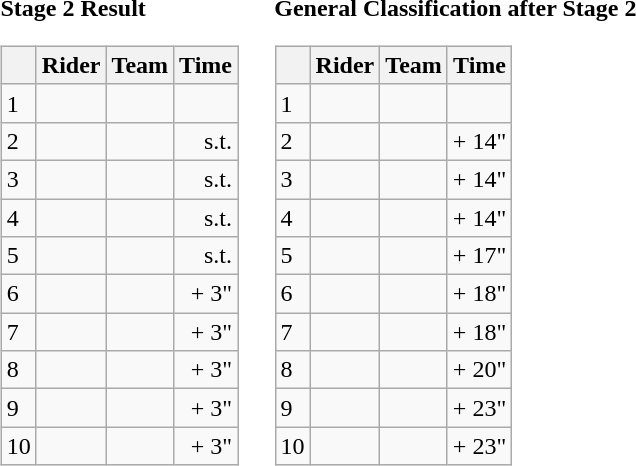<table>
<tr>
<td><strong>Stage 2 Result</strong><br><table class="wikitable">
<tr>
<th></th>
<th>Rider</th>
<th>Team</th>
<th>Time</th>
</tr>
<tr>
<td>1</td>
<td></td>
<td></td>
<td align="right"></td>
</tr>
<tr>
<td>2</td>
<td></td>
<td></td>
<td align="right">s.t.</td>
</tr>
<tr>
<td>3</td>
<td></td>
<td></td>
<td align="right">s.t.</td>
</tr>
<tr>
<td>4</td>
<td></td>
<td></td>
<td align="right">s.t.</td>
</tr>
<tr>
<td>5</td>
<td></td>
<td></td>
<td align="right">s.t.</td>
</tr>
<tr>
<td>6</td>
<td></td>
<td></td>
<td align="right">+ 3"</td>
</tr>
<tr>
<td>7</td>
<td></td>
<td></td>
<td align="right">+ 3"</td>
</tr>
<tr>
<td>8</td>
<td></td>
<td></td>
<td align="right">+ 3"</td>
</tr>
<tr>
<td>9</td>
<td></td>
<td></td>
<td align="right">+ 3"</td>
</tr>
<tr>
<td>10</td>
<td></td>
<td></td>
<td align="right">+ 3"</td>
</tr>
</table>
</td>
<td></td>
<td><strong>General Classification after Stage 2</strong><br><table class="wikitable">
<tr>
<th></th>
<th>Rider</th>
<th>Team</th>
<th>Time</th>
</tr>
<tr>
<td>1</td>
<td>  </td>
<td></td>
<td align="right"></td>
</tr>
<tr>
<td>2</td>
<td></td>
<td></td>
<td align="right">+ 14"</td>
</tr>
<tr>
<td>3</td>
<td></td>
<td></td>
<td align="right">+ 14"</td>
</tr>
<tr>
<td>4</td>
<td>  </td>
<td></td>
<td align="right">+ 14"</td>
</tr>
<tr>
<td>5</td>
<td></td>
<td></td>
<td align="right">+ 17"</td>
</tr>
<tr>
<td>6</td>
<td></td>
<td></td>
<td align="right">+ 18"</td>
</tr>
<tr>
<td>7</td>
<td></td>
<td></td>
<td align="right">+ 18"</td>
</tr>
<tr>
<td>8</td>
<td></td>
<td></td>
<td align="right">+ 20"</td>
</tr>
<tr>
<td>9</td>
<td></td>
<td></td>
<td align="right">+ 23"</td>
</tr>
<tr>
<td>10</td>
<td></td>
<td></td>
<td align="right">+ 23"</td>
</tr>
</table>
</td>
</tr>
</table>
